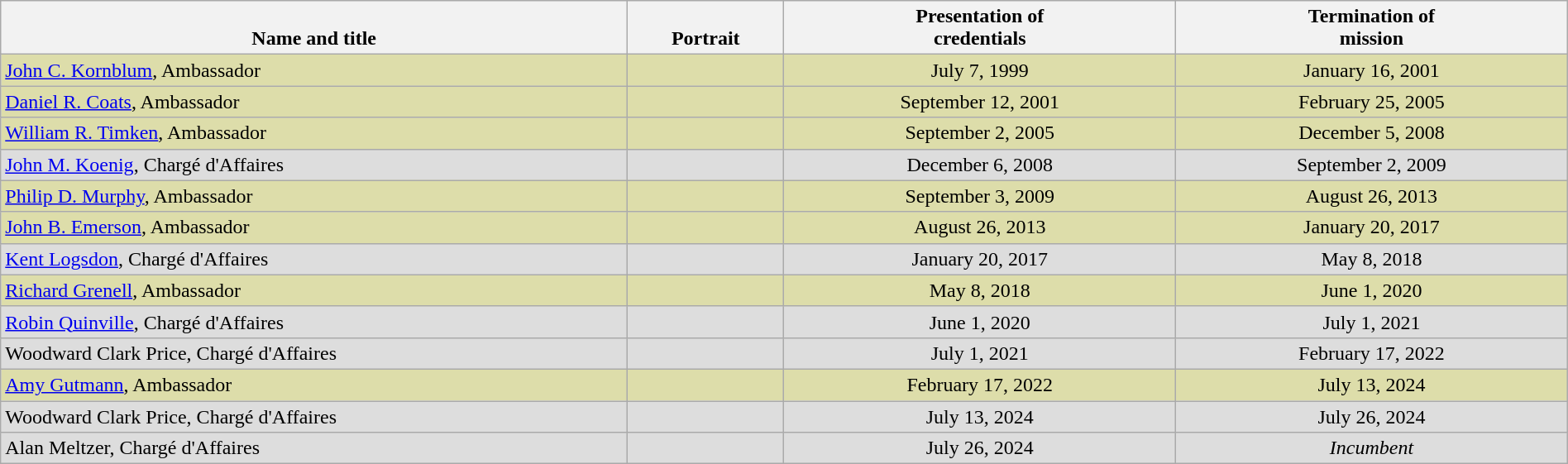<table class=wikitable style="width:100%">
<tr>
<th align=center valign=bottom width="40%">Name and title</th>
<th valign=bottom width="10%">Portrait</th>
<th valign=bottom width="25%">Presentation of<br>credentials</th>
<th valign=bottom width="25%">Termination of<br>mission</th>
</tr>
<tr bgcolor="#ddddaa">
<td><a href='#'>John C. Kornblum</a>, Ambassador</td>
<td align=center></td>
<td align=center>July 7, 1999</td>
<td align=center>January 16, 2001</td>
</tr>
<tr bgcolor="#ddddaa">
<td><a href='#'>Daniel R. Coats</a>, Ambassador</td>
<td align=center></td>
<td align=center>September 12, 2001</td>
<td align=center>February 25, 2005</td>
</tr>
<tr bgcolor="#ddddaa">
<td><a href='#'>William R. Timken</a>, Ambassador</td>
<td align=center></td>
<td align=center>September 2, 2005</td>
<td align=center>December 5, 2008</td>
</tr>
<tr bgcolor="#dddddd">
<td><a href='#'>John M. Koenig</a>, Chargé d'Affaires</td>
<td align=center></td>
<td align="center">December 6, 2008</td>
<td align="center">September 2, 2009</td>
</tr>
<tr bgcolor="#ddddaa">
<td><a href='#'>Philip D. Murphy</a>, Ambassador</td>
<td align=center></td>
<td align=center>September 3, 2009</td>
<td align=center>August 26, 2013</td>
</tr>
<tr bgcolor="#ddddaa">
<td><a href='#'>John B. Emerson</a>, Ambassador</td>
<td align=center></td>
<td align=center>August 26, 2013</td>
<td align=center>January 20, 2017</td>
</tr>
<tr bgcolor="#dddddd">
<td><a href='#'>Kent Logsdon</a>, Chargé d'Affaires</td>
<td align=center></td>
<td align="center">January 20, 2017</td>
<td align="center">May 8, 2018</td>
</tr>
<tr bgcolor="#ddddaa">
<td><a href='#'>Richard Grenell</a>, Ambassador</td>
<td align=center></td>
<td align=center>May 8, 2018</td>
<td align=center>June 1, 2020</td>
</tr>
<tr bgcolor="#dddddd">
<td><a href='#'>Robin Quinville</a>, Chargé d'Affaires</td>
<td align=center></td>
<td align="center">June 1, 2020</td>
<td align="center">July 1, 2021</td>
</tr>
<tr bgcolor="#dddddd">
<td>Woodward Clark Price, Chargé d'Affaires</td>
<td align=center></td>
<td align=center>July 1, 2021</td>
<td align=center>February 17, 2022</td>
</tr>
<tr bgcolor="#ddddaa">
<td><a href='#'>Amy Gutmann</a>, Ambassador</td>
<td align=center></td>
<td align=center>February 17, 2022</td>
<td align=center>July 13, 2024</td>
</tr>
<tr bgcolor="#dddddd">
<td>Woodward Clark Price, Chargé d'Affaires</td>
<td align=center></td>
<td align=center>July 13, 2024</td>
<td align=center>July 26, 2024</td>
</tr>
<tr bgcolor="#dddddd">
<td>Alan Meltzer, Chargé d'Affaires</td>
<td align=center></td>
<td align=center>July 26, 2024</td>
<td align=center><em>Incumbent</em></td>
</tr>
</table>
